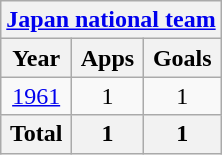<table class="wikitable" style="text-align:center">
<tr>
<th colspan=3><a href='#'>Japan national team</a></th>
</tr>
<tr>
<th>Year</th>
<th>Apps</th>
<th>Goals</th>
</tr>
<tr>
<td><a href='#'>1961</a></td>
<td>1</td>
<td>1</td>
</tr>
<tr>
<th>Total</th>
<th>1</th>
<th>1</th>
</tr>
</table>
